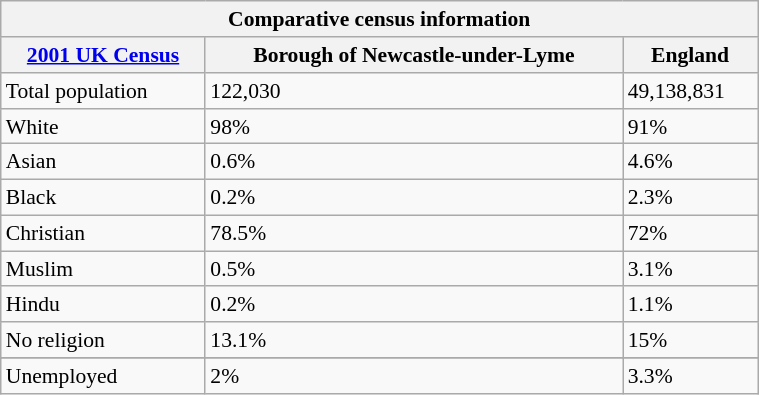<table class="wikitable" id="toc" style="float: right; margin-left: 2em; width: 40%; font-size: 90%;" cellspacing="3">
<tr>
<th colspan="3">Comparative census information</th>
</tr>
<tr>
<th><a href='#'>2001 UK Census</a></th>
<th>Borough of Newcastle-under-Lyme</th>
<th>England</th>
</tr>
<tr>
<td>Total population</td>
<td>122,030</td>
<td>49,138,831</td>
</tr>
<tr>
<td>White</td>
<td>98%</td>
<td>91%</td>
</tr>
<tr>
<td>Asian</td>
<td>0.6%</td>
<td>4.6%</td>
</tr>
<tr>
<td>Black</td>
<td>0.2%</td>
<td>2.3%</td>
</tr>
<tr>
<td>Christian</td>
<td>78.5%</td>
<td>72%</td>
</tr>
<tr>
<td>Muslim</td>
<td>0.5%</td>
<td>3.1%</td>
</tr>
<tr>
<td>Hindu</td>
<td>0.2%</td>
<td>1.1%</td>
</tr>
<tr>
<td>No religion</td>
<td>13.1%</td>
<td>15%</td>
</tr>
<tr>
</tr>
<tr>
<td>Unemployed</td>
<td>2%</td>
<td>3.3%</td>
</tr>
</table>
